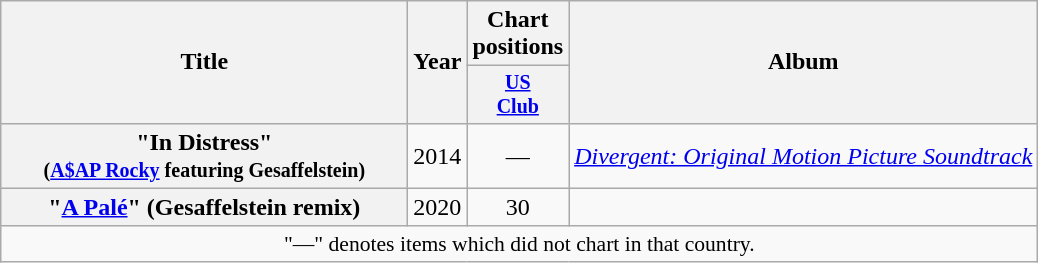<table class="wikitable plainrowheaders" style="text-align:center">
<tr>
<th scope="col" style="width:16.5em;" rowspan="2">Title</th>
<th scope="col" rowspan="2">Year</th>
<th>Chart positions</th>
<th scope="col"rowspan="2">Album</th>
</tr>
<tr>
<th style="width:30px; font-size:smaller;"><a href='#'>US<br>Club</a><br></th>
</tr>
<tr>
<th scope="row">"In Distress"<br><small>(<a href='#'>A$AP Rocky</a> featuring Gesaffelstein)</small></th>
<td>2014</td>
<td>—</td>
<td><em><a href='#'>Divergent: Original Motion Picture Soundtrack</a></em></td>
</tr>
<tr>
<th scope="row">"<a href='#'>A Palé</a>" (Gesaffelstein remix)<br></th>
<td>2020</td>
<td>30</td>
<td></td>
</tr>
<tr>
<td colspan="4" style="font-size:90%;">"—" denotes items which did not chart in that country.</td>
</tr>
</table>
